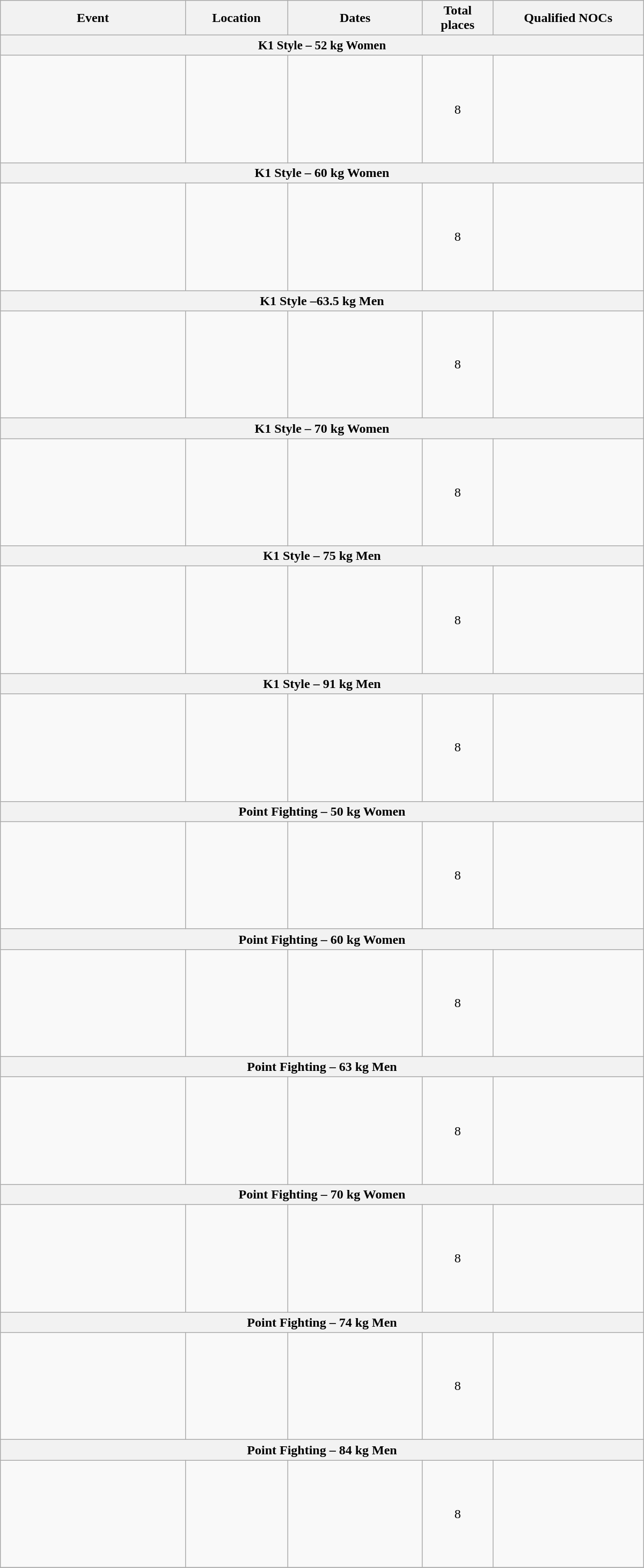<table class="wikitable" width=800>
<tr>
<th>Event</th>
<th width=120>Location</th>
<th width=160>Dates</th>
<th width=80>Total places</th>
<th width=180>Qualified NOCs</th>
</tr>
<tr style="font-size:95%;">
<th colspan=5>K1 Style – 52 kg Women</th>
</tr>
<tr>
<td></td>
<td></td>
<td></td>
<td align="center">8</td>
<td><br><br><br><br><br><br><br></td>
</tr>
<tr>
<th colspan=5>K1 Style – 60 kg Women</th>
</tr>
<tr>
<td></td>
<td></td>
<td></td>
<td align="center">8</td>
<td><br><br><br><br><br><br><br></td>
</tr>
<tr>
<th colspan=5>K1 Style –63.5 kg Men</th>
</tr>
<tr>
<td></td>
<td></td>
<td></td>
<td align="center">8</td>
<td><br><br><br><br><br><br><br></td>
</tr>
<tr>
<th colspan=5>K1 Style – 70 kg Women</th>
</tr>
<tr>
<td></td>
<td></td>
<td></td>
<td align="center">8</td>
<td><br><br><br><br><br><br><br></td>
</tr>
<tr>
<th colspan=5>K1 Style – 75 kg Men</th>
</tr>
<tr>
<td></td>
<td></td>
<td></td>
<td align="center">8</td>
<td><br><br><br><br><br><br><br></td>
</tr>
<tr>
<th colspan=5>K1 Style – 91 kg Men</th>
</tr>
<tr>
<td></td>
<td></td>
<td></td>
<td align="center">8</td>
<td><br><br><br><br><br><br><br></td>
</tr>
<tr>
<th colspan=5>Point Fighting – 50 kg Women</th>
</tr>
<tr>
<td></td>
<td></td>
<td></td>
<td align="center">8</td>
<td><br><br><br><br><br><br><br></td>
</tr>
<tr>
<th colspan=5>Point Fighting – 60 kg Women</th>
</tr>
<tr>
<td></td>
<td></td>
<td></td>
<td align="center">8</td>
<td><br><br><br><br><br><br><br></td>
</tr>
<tr>
<th colspan=5>Point Fighting – 63 kg Men</th>
</tr>
<tr>
<td></td>
<td></td>
<td></td>
<td align="center">8</td>
<td><br><br><br><br><br><br><br></td>
</tr>
<tr>
<th colspan=5>Point Fighting – 70 kg Women</th>
</tr>
<tr>
<td></td>
<td></td>
<td></td>
<td align="center">8</td>
<td><br><br><br><br><br><br><br></td>
</tr>
<tr>
<th colspan=5>Point Fighting – 74 kg Men</th>
</tr>
<tr>
<td></td>
<td></td>
<td></td>
<td align="center">8</td>
<td><br><br><br><br><br><br><br></td>
</tr>
<tr>
<th colspan=5>Point Fighting – 84 kg Men</th>
</tr>
<tr>
<td></td>
<td></td>
<td></td>
<td align="center">8</td>
<td><br><br><br><br><br><br><br></td>
</tr>
<tr>
</tr>
</table>
